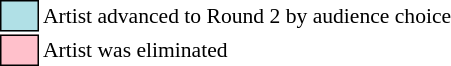<table class="toccolours" style="font-size: 90%; white-space: nowrap;">
<tr>
<td style="background:#b0e0e6; border:1px solid black;">      </td>
<td>Artist advanced to Round 2 by audience choice</td>
</tr>
<tr>
<td style="background:pink; border:1px solid black;">      </td>
<td>Artist was eliminated</td>
</tr>
</table>
